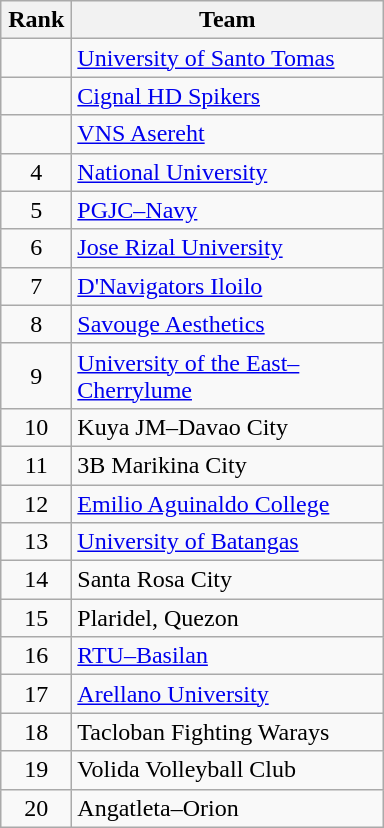<table class="wikitable" style="text-align:center;">
<tr>
<th width=40>Rank</th>
<th width=200>Team</th>
</tr>
<tr>
<td></td>
<td style="text-align:left;"><a href='#'>University of Santo Tomas</a></td>
</tr>
<tr>
<td></td>
<td style="text-align:left;"><a href='#'>Cignal HD Spikers</a></td>
</tr>
<tr>
<td></td>
<td style="text-align:left;"><a href='#'>VNS Asereht</a></td>
</tr>
<tr>
<td>4</td>
<td style="text-align:left;"><a href='#'>National University</a></td>
</tr>
<tr>
<td>5</td>
<td style="text-align:left;"><a href='#'>PGJC–Navy</a></td>
</tr>
<tr>
<td>6</td>
<td style="text-align:left;"><a href='#'>Jose Rizal University</a></td>
</tr>
<tr>
<td>7</td>
<td style="text-align:left;"><a href='#'>D'Navigators Iloilo</a></td>
</tr>
<tr>
<td>8</td>
<td style="text-align:left;"><a href='#'>Savouge Aesthetics</a></td>
</tr>
<tr>
<td>9</td>
<td style="text-align:left;"><a href='#'>University of the East–Cherrylume</a></td>
</tr>
<tr>
<td>10</td>
<td style="text-align:left;">Kuya JM–Davao City</td>
</tr>
<tr>
<td>11</td>
<td style="text-align:left;">3B Marikina City</td>
</tr>
<tr>
<td>12</td>
<td style="text-align:left;"><a href='#'>Emilio Aguinaldo College</a></td>
</tr>
<tr>
<td>13</td>
<td style="text-align:left;"><a href='#'>University of Batangas</a></td>
</tr>
<tr>
<td>14</td>
<td style="text-align:left;">Santa Rosa City</td>
</tr>
<tr>
<td>15</td>
<td style="text-align:left;">Plaridel, Quezon</td>
</tr>
<tr>
<td>16</td>
<td style="text-align:left;"><a href='#'>RTU–Basilan</a></td>
</tr>
<tr>
<td>17</td>
<td style="text-align:left;"><a href='#'>Arellano University</a></td>
</tr>
<tr>
<td>18</td>
<td style="text-align:left;">Tacloban Fighting Warays</td>
</tr>
<tr>
<td>19</td>
<td style="text-align:left;">Volida Volleyball Club</td>
</tr>
<tr>
<td>20</td>
<td style="text-align:left;">Angatleta–Orion</td>
</tr>
</table>
